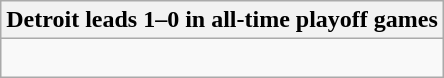<table class="wikitable collapsible collapsed">
<tr>
<th>Detroit leads 1–0 in all-time playoff games</th>
</tr>
<tr>
<td><br></td>
</tr>
</table>
